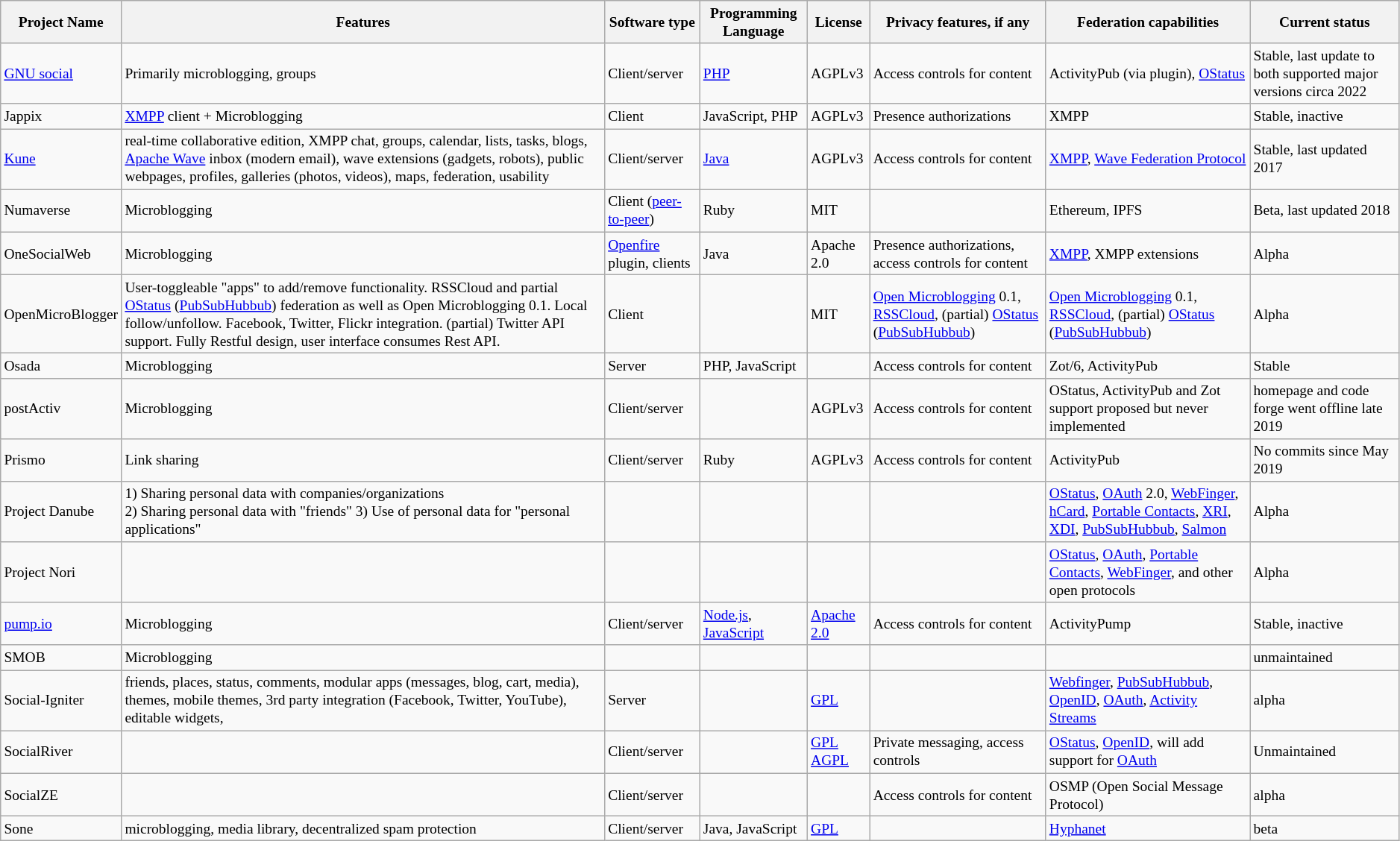<table class="wikitable sortable" style="font-size: small;">
<tr>
<th scope=col>Project Name</th>
<th scope=col>Features</th>
<th scope=col>Software type</th>
<th scope=col>Programming Language</th>
<th scope=col>License</th>
<th scope=col>Privacy features, if any</th>
<th scope=col>Federation capabilities</th>
<th scope=col>Current status</th>
</tr>
<tr>
<td><a href='#'>GNU social</a></td>
<td>Primarily microblogging, groups</td>
<td>Client/server</td>
<td><a href='#'>PHP</a></td>
<td>AGPLv3</td>
<td>Access controls for content</td>
<td>ActivityPub (via plugin), <a href='#'>OStatus</a></td>
<td>Stable, last update to both supported major versions circa 2022</td>
</tr>
<tr>
<td>Jappix</td>
<td><a href='#'>XMPP</a> client + Microblogging</td>
<td>Client</td>
<td>JavaScript, PHP</td>
<td>AGPLv3</td>
<td>Presence authorizations</td>
<td>XMPP</td>
<td>Stable, inactive</td>
</tr>
<tr>
<td><a href='#'>Kune</a></td>
<td>real-time collaborative edition, XMPP chat, groups, calendar, lists, tasks, blogs, <a href='#'>Apache Wave</a> inbox (modern email), wave extensions (gadgets, robots), public webpages, profiles, galleries (photos, videos), maps, federation, usability</td>
<td>Client/server</td>
<td><a href='#'>Java</a></td>
<td>AGPLv3</td>
<td>Access controls for content</td>
<td><a href='#'>XMPP</a>, <a href='#'>Wave Federation Protocol</a></td>
<td>Stable, last updated 2017</td>
</tr>
<tr>
<td>Numaverse</td>
<td>Microblogging</td>
<td>Client (<a href='#'>peer-to-peer</a>)</td>
<td>Ruby</td>
<td>MIT</td>
<td></td>
<td>Ethereum, IPFS</td>
<td>Beta, last updated 2018</td>
</tr>
<tr>
<td>OneSocialWeb</td>
<td>Microblogging</td>
<td><a href='#'>Openfire</a> plugin, clients</td>
<td>Java</td>
<td>Apache 2.0</td>
<td>Presence authorizations, access controls for content</td>
<td><a href='#'>XMPP</a>, XMPP extensions</td>
<td>Alpha</td>
</tr>
<tr>
<td>OpenMicroBlogger</td>
<td>User-toggleable "apps" to add/remove functionality. RSSCloud and partial <a href='#'>OStatus</a> (<a href='#'>PubSubHubbub</a>) federation as well as Open Microblogging 0.1. Local follow/unfollow. Facebook, Twitter, Flickr integration. (partial) Twitter API support. Fully Restful design, user interface consumes Rest API.</td>
<td>Client</td>
<td></td>
<td>MIT</td>
<td><a href='#'>Open Microblogging</a> 0.1,  <a href='#'>RSSCloud</a>, (partial) <a href='#'>OStatus</a> (<a href='#'>PubSubHubbub</a>)</td>
<td><a href='#'>Open Microblogging</a> 0.1,  <a href='#'>RSSCloud</a>, (partial) <a href='#'>OStatus</a> (<a href='#'>PubSubHubbub</a>)</td>
<td>Alpha</td>
</tr>
<tr>
<td>Osada</td>
<td>Microblogging</td>
<td>Server</td>
<td>PHP, JavaScript</td>
<td></td>
<td>Access controls for content</td>
<td>Zot/6, ActivityPub</td>
<td>Stable</td>
</tr>
<tr>
<td>postActiv</td>
<td>Microblogging</td>
<td>Client/server</td>
<td></td>
<td>AGPLv3</td>
<td>Access controls for content</td>
<td>OStatus, ActivityPub and Zot support proposed but never implemented</td>
<td>homepage and code forge went offline late 2019</td>
</tr>
<tr>
<td>Prismo</td>
<td>Link sharing</td>
<td>Client/server</td>
<td>Ruby</td>
<td>AGPLv3</td>
<td>Access controls for content</td>
<td>ActivityPub</td>
<td>No commits since May 2019</td>
</tr>
<tr>
<td>Project Danube</td>
<td>1) Sharing personal data with companies/organizations<br>2) Sharing personal data with "friends"
3) Use of personal data for "personal applications"</td>
<td></td>
<td></td>
<td></td>
<td></td>
<td><a href='#'>OStatus</a>, <a href='#'>OAuth</a> 2.0, <a href='#'>WebFinger</a>, <a href='#'>hCard</a>, <a href='#'>Portable Contacts</a>, <a href='#'>XRI</a>, <a href='#'>XDI</a>, <a href='#'>PubSubHubbub</a>, <a href='#'>Salmon</a></td>
<td>Alpha</td>
</tr>
<tr>
<td>Project Nori</td>
<td></td>
<td></td>
<td></td>
<td></td>
<td></td>
<td><a href='#'>OStatus</a>, <a href='#'>OAuth</a>, <a href='#'>Portable Contacts</a>, <a href='#'>WebFinger</a>, and other open protocols</td>
<td>Alpha</td>
</tr>
<tr>
<td><a href='#'>pump.io</a></td>
<td>Microblogging</td>
<td>Client/server</td>
<td><a href='#'>Node.js</a>, <a href='#'>JavaScript</a></td>
<td><a href='#'>Apache 2.0</a></td>
<td>Access controls for content</td>
<td>ActivityPump</td>
<td>Stable, inactive</td>
</tr>
<tr>
<td>SMOB</td>
<td>Microblogging</td>
<td></td>
<td></td>
<td></td>
<td></td>
<td></td>
<td>unmaintained</td>
</tr>
<tr>
<td>Social-Igniter</td>
<td>friends, places, status, comments, modular apps (messages, blog, cart, media), themes, mobile themes, 3rd party integration (Facebook, Twitter, YouTube), editable widgets,</td>
<td>Server</td>
<td></td>
<td><a href='#'>GPL</a></td>
<td></td>
<td><a href='#'>Webfinger</a>, <a href='#'>PubSubHubbub</a>, <a href='#'>OpenID</a>, <a href='#'>OAuth</a>, <a href='#'>Activity Streams</a></td>
<td>alpha</td>
</tr>
<tr>
<td>SocialRiver</td>
<td></td>
<td>Client/server</td>
<td></td>
<td><a href='#'>GPL</a><br><a href='#'>AGPL</a></td>
<td>Private messaging, access controls</td>
<td><a href='#'>OStatus</a>, <a href='#'>OpenID</a>, will add support for <a href='#'>OAuth</a></td>
<td>Unmaintained</td>
</tr>
<tr>
<td>SocialZE</td>
<td></td>
<td>Client/server</td>
<td></td>
<td></td>
<td>Access controls for content</td>
<td>OSMP (Open Social Message Protocol)</td>
<td>alpha</td>
</tr>
<tr>
<td>Sone</td>
<td>microblogging, media library, decentralized spam protection</td>
<td>Client/server</td>
<td>Java, JavaScript</td>
<td><a href='#'>GPL</a></td>
<td></td>
<td><a href='#'>Hyphanet</a></td>
<td>beta</td>
</tr>
</table>
